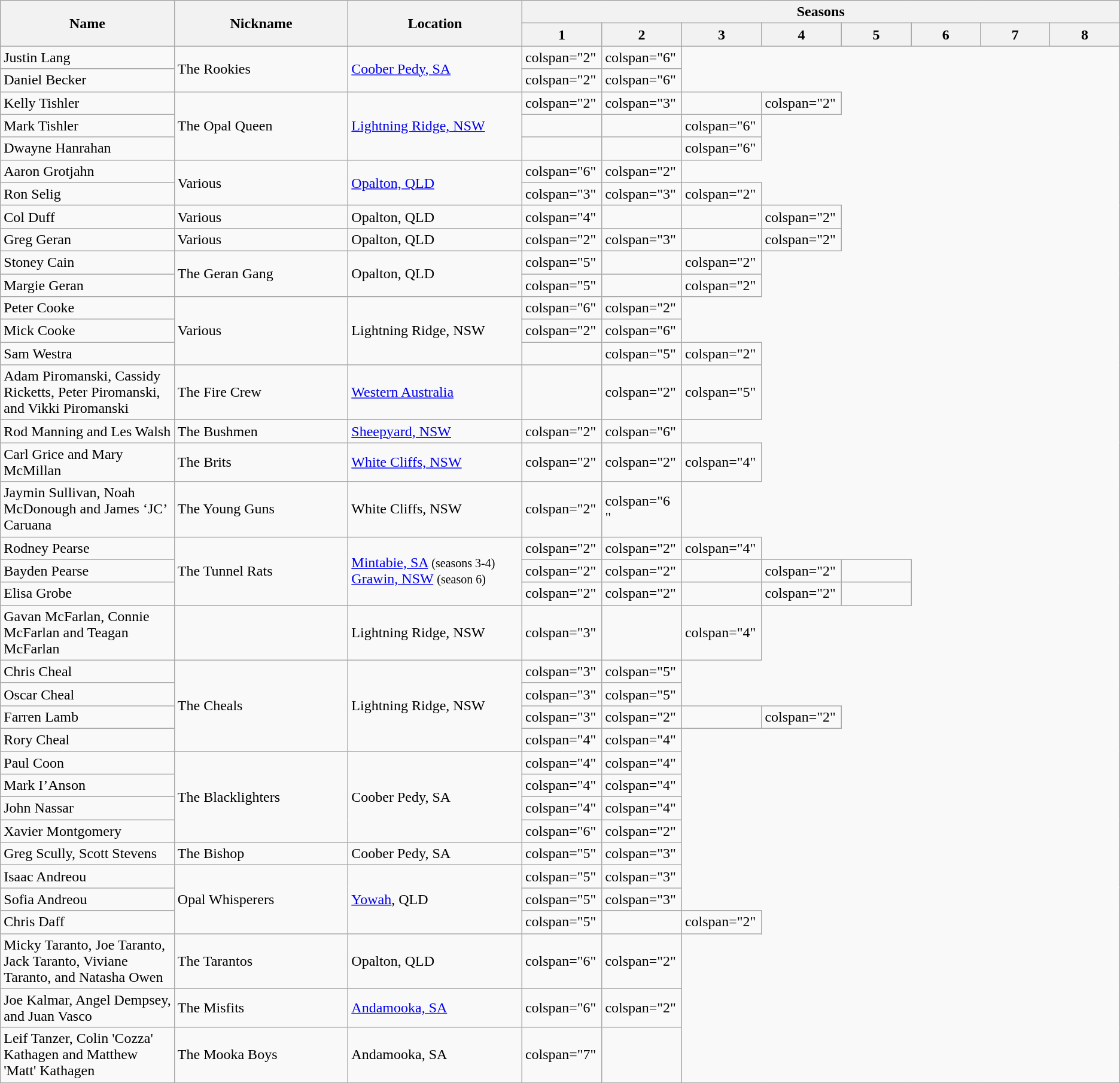<table class="wikitable plainrowheaders" width:"100%;">
<tr>
<th scope="col" rowspan="2" style="width:15%;">Name</th>
<th scope="col" rowspan="2" style="width:15%;">Nickname</th>
<th scope="col" rowspan="2" style="width:15%;">Location</th>
<th scope="col" colspan="8">Seasons</th>
</tr>
<tr>
<th scope="col" style="width:6%;">1</th>
<th scope="col" style="width:6%;">2</th>
<th scope="col" style="width:6%;">3</th>
<th scope="col" style="width:6%;">4</th>
<th scope="col" style="width:6%;">5</th>
<th scope="col" style="width:6%;">6</th>
<th scope="col" style="width:6%;">7</th>
<th scope="col" style="width:6%;">8</th>
</tr>
<tr>
<td scope="row">Justin Lang</td>
<td rowspan="2">The Rookies</td>
<td rowspan="2"><a href='#'>Coober Pedy, SA</a></td>
<td>colspan="2" </td>
<td>colspan="6" </td>
</tr>
<tr>
<td>Daniel Becker</td>
<td>colspan="2" </td>
<td>colspan="6" </td>
</tr>
<tr>
<td scope="row">Kelly Tishler</td>
<td rowspan="3">The Opal Queen</td>
<td rowspan="3"><a href='#'>Lightning Ridge, NSW</a></td>
<td>colspan="2" </td>
<td>colspan="3" </td>
<td></td>
<td>colspan="2" </td>
</tr>
<tr>
<td>Mark Tishler</td>
<td></td>
<td></td>
<td>colspan="6" </td>
</tr>
<tr>
<td>Dwayne Hanrahan</td>
<td></td>
<td></td>
<td>colspan="6" </td>
</tr>
<tr>
<td scope="row">Aaron Grotjahn</td>
<td rowspan="2">Various</td>
<td rowspan="2"><a href='#'>Opalton, QLD</a></td>
<td>colspan="6" </td>
<td>colspan="2" </td>
</tr>
<tr>
<td>Ron Selig</td>
<td>colspan="3" </td>
<td>colspan="3" </td>
<td>colspan="2" </td>
</tr>
<tr>
<td scope="row">Col Duff</td>
<td>Various</td>
<td>Opalton, QLD</td>
<td>colspan="4" </td>
<td></td>
<td></td>
<td>colspan="2" </td>
</tr>
<tr>
<td scope="row">Greg Geran</td>
<td>Various</td>
<td>Opalton, QLD</td>
<td>colspan="2" </td>
<td>colspan="3" </td>
<td></td>
<td>colspan="2" </td>
</tr>
<tr>
<td scope="row">Stoney Cain</td>
<td rowspan="2">The Geran Gang</td>
<td rowspan="2">Opalton, QLD</td>
<td>colspan="5" </td>
<td></td>
<td>colspan="2" </td>
</tr>
<tr>
<td>Margie Geran</td>
<td>colspan="5" </td>
<td></td>
<td>colspan="2" </td>
</tr>
<tr>
<td scope="row">Peter Cooke</td>
<td rowspan="3">Various</td>
<td rowspan="3">Lightning Ridge, NSW</td>
<td>colspan="6" </td>
<td>colspan="2" </td>
</tr>
<tr>
<td>Mick Cooke</td>
<td>colspan="2" </td>
<td>colspan="6" </td>
</tr>
<tr>
<td>Sam Westra</td>
<td></td>
<td>colspan="5" </td>
<td>colspan="2" </td>
</tr>
<tr>
<td scope="row">Adam Piromanski, Cassidy Ricketts, Peter Piromanski, and Vikki Piromanski</td>
<td>The Fire Crew</td>
<td><a href='#'>Western Australia</a></td>
<td></td>
<td>colspan="2" </td>
<td>colspan="5" </td>
</tr>
<tr>
<td scope="row">Rod Manning and Les Walsh</td>
<td>The Bushmen</td>
<td><a href='#'>Sheepyard, NSW</a></td>
<td>colspan="2" </td>
<td>colspan="6" </td>
</tr>
<tr>
<td scope="row">Carl Grice and Mary McMillan</td>
<td>The Brits</td>
<td><a href='#'>White Cliffs, NSW</a></td>
<td>colspan="2" </td>
<td>colspan="2" </td>
<td>colspan="4" </td>
</tr>
<tr>
<td scope="row">Jaymin Sullivan, Noah McDonough and James ‘JC’ Caruana</td>
<td>The Young Guns</td>
<td>White Cliffs, NSW</td>
<td>colspan="2" </td>
<td>colspan="6 " </td>
</tr>
<tr>
<td scope="row">Rodney Pearse</td>
<td rowspan="3">The Tunnel Rats</td>
<td rowspan="3"><a href='#'>Mintabie, SA</a> <small>(seasons 3-4)</small> <a href='#'>Grawin, NSW</a> <small>(season 6)</small></td>
<td>colspan="2" </td>
<td>colspan="2" </td>
<td>colspan="4" </td>
</tr>
<tr>
<td>Bayden Pearse</td>
<td>colspan="2" </td>
<td>colspan="2" </td>
<td></td>
<td>colspan="2" </td>
<td></td>
</tr>
<tr>
<td>Elisa Grobe</td>
<td>colspan="2" </td>
<td>colspan="2" </td>
<td></td>
<td>colspan="2" </td>
<td></td>
</tr>
<tr>
<td scope="row">Gavan McFarlan, Connie McFarlan and Teagan McFarlan</td>
<td></td>
<td>Lightning Ridge, NSW</td>
<td>colspan="3" </td>
<td></td>
<td>colspan="4" </td>
</tr>
<tr>
<td scope"row">Chris Cheal</td>
<td rowspan="4">The Cheals</td>
<td rowspan="4">Lightning Ridge, NSW</td>
<td>colspan="3" </td>
<td>colspan="5" </td>
</tr>
<tr>
<td>Oscar Cheal</td>
<td>colspan="3" </td>
<td>colspan="5" </td>
</tr>
<tr>
<td>Farren Lamb</td>
<td>colspan="3" </td>
<td>colspan="2" </td>
<td></td>
<td>colspan="2" </td>
</tr>
<tr>
<td>Rory Cheal</td>
<td>colspan="4" </td>
<td>colspan="4" </td>
</tr>
<tr>
<td scope="row">Paul Coon</td>
<td rowspan="4">The Blacklighters</td>
<td rowspan="4">Coober Pedy, SA</td>
<td>colspan="4" </td>
<td>colspan="4" </td>
</tr>
<tr>
<td>Mark I’Anson</td>
<td>colspan="4" </td>
<td>colspan="4" </td>
</tr>
<tr>
<td>John Nassar</td>
<td>colspan="4" </td>
<td>colspan="4" </td>
</tr>
<tr>
<td>Xavier Montgomery</td>
<td>colspan="6" </td>
<td>colspan="2" </td>
</tr>
<tr>
<td scope="row">Greg Scully, Scott Stevens</td>
<td>The Bishop</td>
<td>Coober Pedy, SA</td>
<td>colspan="5" </td>
<td>colspan="3" </td>
</tr>
<tr>
<td scope="row">Isaac Andreou</td>
<td rowspan="3">Opal Whisperers</td>
<td rowspan=3"><a href='#'>Yowah</a>, QLD</td>
<td>colspan="5" </td>
<td>colspan="3" </td>
</tr>
<tr>
<td>Sofia Andreou</td>
<td>colspan="5" </td>
<td>colspan="3" </td>
</tr>
<tr>
<td>Chris Daff</td>
<td>colspan="5" </td>
<td></td>
<td>colspan="2" </td>
</tr>
<tr>
<td scope="row">Micky Taranto, Joe Taranto, Jack Taranto, Viviane Taranto, and Natasha Owen</td>
<td>The Tarantos</td>
<td>Opalton, QLD</td>
<td>colspan="6" </td>
<td>colspan="2" </td>
</tr>
<tr>
<td scope="row">Joe Kalmar, Angel Dempsey, and Juan Vasco</td>
<td>The Misfits</td>
<td><a href='#'>Andamooka, SA</a></td>
<td>colspan="6" </td>
<td>colspan="2" </td>
</tr>
<tr>
<td scope="row">Leif Tanzer, Colin 'Cozza' Kathagen and Matthew 'Matt' Kathagen</td>
<td>The Mooka Boys</td>
<td>Andamooka, SA</td>
<td>colspan="7" </td>
<td></td>
</tr>
</table>
